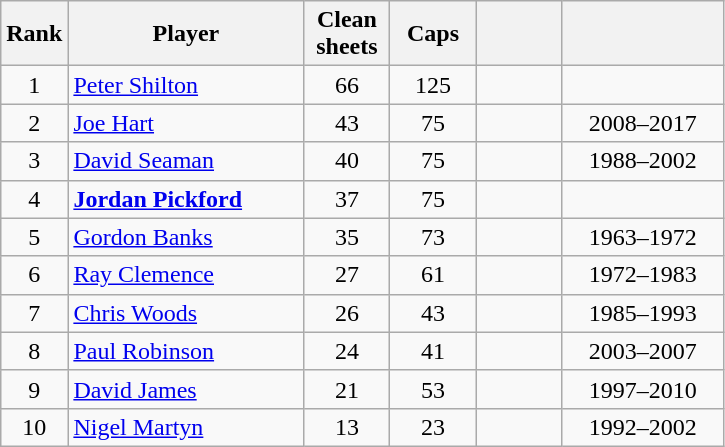<table class="wikitable sortable" style="text-align:center">
<tr>
<th style="width:30px;">Rank</th>
<th style="width:150px;">Player</th>
<th style="width:50px;">Clean sheets</th>
<th style="width:50px;">Caps</th>
<th style="width:50px;"></th>
<th style="width:100px;"></th>
</tr>
<tr>
<td>1</td>
<td style="text-align:left"><a href='#'>Peter Shilton</a></td>
<td>66</td>
<td>125</td>
<td></td>
<td></td>
</tr>
<tr>
<td>2</td>
<td style="text-align:left"><a href='#'>Joe Hart</a></td>
<td>43</td>
<td>75</td>
<td></td>
<td nowrap>2008–2017</td>
</tr>
<tr>
<td>3</td>
<td style="text-align:left"><a href='#'>David Seaman</a></td>
<td>40</td>
<td>75</td>
<td></td>
<td>1988–2002</td>
</tr>
<tr>
<td>4</td>
<td style="text-align:left"><strong><a href='#'>Jordan Pickford</a></strong></td>
<td>37</td>
<td>75</td>
<td></td>
<td></td>
</tr>
<tr>
<td>5</td>
<td style="text-align:left"><a href='#'>Gordon Banks</a></td>
<td>35</td>
<td>73</td>
<td></td>
<td>1963–1972</td>
</tr>
<tr>
<td>6</td>
<td style="text-align:left"><a href='#'>Ray Clemence</a></td>
<td>27</td>
<td>61</td>
<td></td>
<td>1972–1983</td>
</tr>
<tr>
<td>7</td>
<td style="text-align:left"><a href='#'>Chris Woods</a></td>
<td>26</td>
<td>43</td>
<td></td>
<td>1985–1993</td>
</tr>
<tr>
<td>8</td>
<td style="text-align:left"><a href='#'>Paul Robinson</a></td>
<td>24</td>
<td>41</td>
<td></td>
<td>2003–2007</td>
</tr>
<tr>
<td>9</td>
<td style="text-align:left"><a href='#'>David James</a></td>
<td>21</td>
<td>53</td>
<td></td>
<td>1997–2010</td>
</tr>
<tr>
<td>10</td>
<td style="text-align:left"><a href='#'>Nigel Martyn</a></td>
<td>13</td>
<td>23</td>
<td></td>
<td>1992–2002</td>
</tr>
</table>
